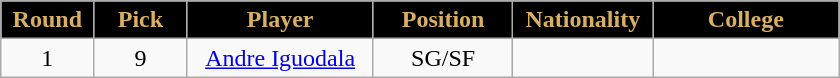<table class="wikitable sortable sortable">
<tr>
<th style="background:#000; color:#D9AF62; width:10%;">Round</th>
<th style="background:#000; color:#D9AF62; width:10%;">Pick</th>
<th style="background:#000; color:#D9AF62; width:20%;">Player</th>
<th style="background:#000; color:#D9AF62; width:15%;">Position</th>
<th style="background:#000; color:#D9AF62; width:15%;">Nationality</th>
<th style="background:#000; color:#D9AF62; width:20%;">College</th>
</tr>
<tr style="text-align: center">
<td>1</td>
<td>9</td>
<td><a href='#'>Andre Iguodala</a></td>
<td>SG/SF</td>
<td></td>
<td></td>
</tr>
</table>
